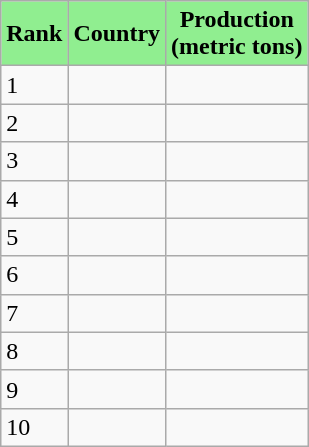<table class="wikitable sortable">
<tr>
<th style="background:lightgreen;">Rank</th>
<th style="background:lightgreen;">Country</th>
<th style="background:lightgreen;">Production<br>(metric tons)</th>
</tr>
<tr>
<td>1</td>
<td></td>
<td style="text-align:right"></td>
</tr>
<tr>
<td>2</td>
<td></td>
<td style="text-align:right"></td>
</tr>
<tr>
<td>3</td>
<td></td>
<td style="text-align:right"></td>
</tr>
<tr>
<td>4</td>
<td></td>
<td style="text-align:right"></td>
</tr>
<tr>
<td>5</td>
<td></td>
<td style="text-align:right"></td>
</tr>
<tr>
<td>6</td>
<td></td>
<td style="text-align:right"></td>
</tr>
<tr>
<td>7</td>
<td></td>
<td style="text-align:right"></td>
</tr>
<tr>
<td>8</td>
<td></td>
<td style="text-align:right"></td>
</tr>
<tr>
<td>9</td>
<td></td>
<td style="text-align:right"></td>
</tr>
<tr>
<td>10</td>
<td></td>
<td style="text-align:right"></td>
</tr>
</table>
